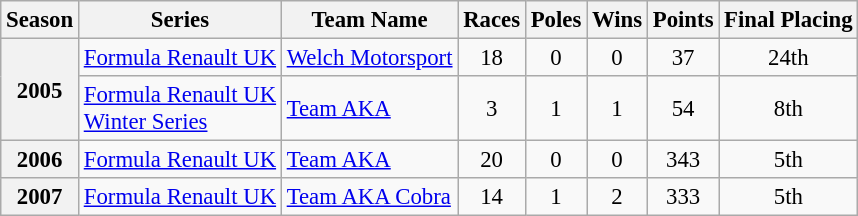<table class="wikitable" style="font-size: 95%;">
<tr>
<th>Season</th>
<th>Series</th>
<th>Team Name</th>
<th>Races</th>
<th>Poles</th>
<th>Wins</th>
<th>Points</th>
<th>Final Placing</th>
</tr>
<tr>
<th rowspan="2">2005</th>
<td><a href='#'>Formula Renault UK</a></td>
<td><a href='#'>Welch Motorsport</a></td>
<td align="center">18</td>
<td align="center">0</td>
<td align="center">0</td>
<td align="center">37</td>
<td align="center">24th</td>
</tr>
<tr>
<td><a href='#'>Formula Renault UK<br>Winter Series</a></td>
<td><a href='#'>Team AKA</a></td>
<td align="center">3</td>
<td align="center">1</td>
<td align="center">1</td>
<td align="center">54</td>
<td align="center">8th</td>
</tr>
<tr>
<th>2006</th>
<td><a href='#'>Formula Renault UK</a></td>
<td><a href='#'>Team AKA</a></td>
<td align="center">20</td>
<td align="center">0</td>
<td align="center">0</td>
<td align="center">343</td>
<td align="center">5th</td>
</tr>
<tr>
<th>2007</th>
<td><a href='#'>Formula Renault UK</a></td>
<td><a href='#'>Team AKA Cobra</a></td>
<td align="center">14</td>
<td align="center">1</td>
<td align="center">2</td>
<td align="center">333</td>
<td align="center">5th</td>
</tr>
</table>
